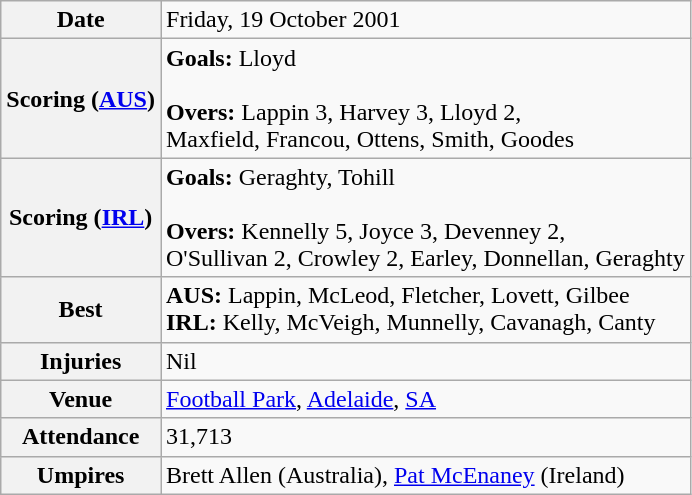<table class="wikitable">
<tr>
<th>Date</th>
<td>Friday, 19 October 2001</td>
</tr>
<tr>
<th>Scoring (<a href='#'>AUS</a>)</th>
<td><strong>Goals:</strong> Lloyd<br><br><strong>Overs:</strong> Lappin 3, Harvey 3, Lloyd 2, <br> Maxfield, Francou, Ottens, Smith, Goodes</td>
</tr>
<tr>
<th>Scoring (<a href='#'>IRL</a>)</th>
<td><strong>Goals:</strong> Geraghty, Tohill<br><br><strong>Overs:</strong> Kennelly 5, Joyce 3, Devenney 2, <br> O'Sullivan 2, Crowley 2, Earley, Donnellan, Geraghty</td>
</tr>
<tr>
<th>Best</th>
<td><strong>AUS:</strong> Lappin, McLeod, Fletcher, Lovett, Gilbee<br><strong>IRL:</strong> Kelly, McVeigh, Munnelly, Cavanagh, Canty</td>
</tr>
<tr>
<th>Injuries</th>
<td>Nil</td>
</tr>
<tr>
<th>Venue</th>
<td><a href='#'>Football Park</a>, <a href='#'>Adelaide</a>, <a href='#'>SA</a></td>
</tr>
<tr>
<th>Attendance</th>
<td>31,713</td>
</tr>
<tr>
<th>Umpires</th>
<td>Brett Allen (Australia), <a href='#'>Pat McEnaney</a> (Ireland)</td>
</tr>
</table>
